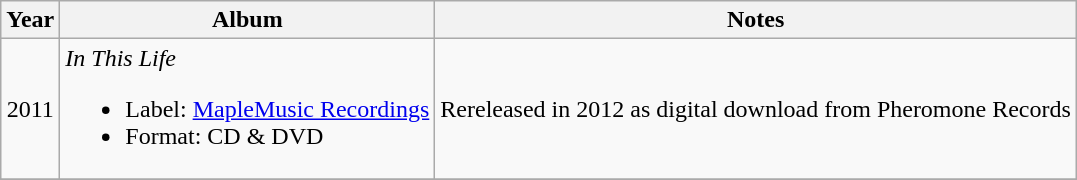<table class=wikitable style="text-align:center;">
<tr>
<th>Year</th>
<th>Album</th>
<th>Notes</th>
</tr>
<tr>
<td>2011</td>
<td align=left><em>In This Life</em><br><ul><li>Label: <a href='#'>MapleMusic Recordings</a></li><li>Format: CD & DVD</li></ul></td>
<td>Rereleased in 2012 as digital download from Pheromone Records</td>
</tr>
<tr>
</tr>
</table>
